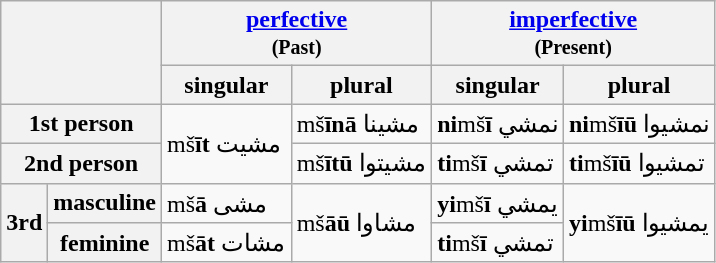<table class="wikitable">
<tr>
<th colspan="2" rowspan="2"></th>
<th colspan="2"><a href='#'>perfective</a><br><small>(Past)</small></th>
<th colspan="2"><a href='#'>imperfective</a><br><small>(Present)</small></th>
</tr>
<tr>
<th>singular</th>
<th>plural</th>
<th>singular</th>
<th>plural</th>
</tr>
<tr>
<th colspan="2">1st person</th>
<td rowspan="2">mš<strong>īt</strong> مشيت</td>
<td>mš<strong>īnā</strong> مشينا</td>
<td><strong>ni</strong>mš<strong>ī</strong> نمشي</td>
<td><strong>ni</strong>mš<strong>īū</strong> نمشيوا</td>
</tr>
<tr>
<th colspan="2">2nd person</th>
<td>mš<strong>ītū</strong> مشيتوا</td>
<td><strong>ti</strong>mš<strong>ī</strong> تمشي</td>
<td><strong>ti</strong>mš<strong>īū</strong> تمشيوا</td>
</tr>
<tr>
<th rowspan="2">3rd</th>
<th>masculine</th>
<td>mš<strong>ā</strong> مشى</td>
<td rowspan="2">mš<strong>āū</strong> مشاوا</td>
<td><strong>yi</strong>mš<strong>ī</strong> يمشي</td>
<td rowspan="2"><strong>yi</strong>mš<strong>īū</strong> يمشيوا</td>
</tr>
<tr>
<th>feminine</th>
<td>mš<strong>āt</strong> مشات</td>
<td><strong>ti</strong>mš<strong>ī</strong> تمشي</td>
</tr>
</table>
